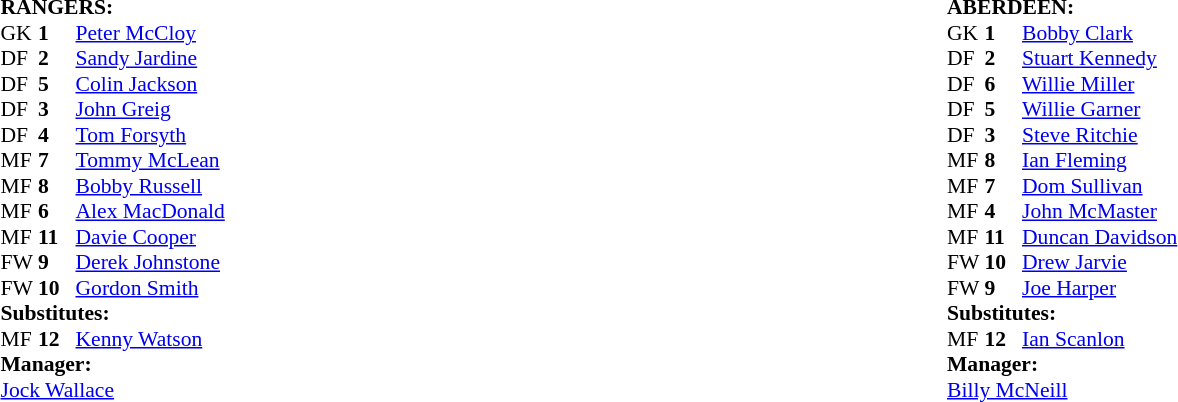<table width="100%">
<tr>
<td valign="top" width="50%"><br><table style="font-size: 90%" cellspacing="0" cellpadding="0">
<tr>
<td colspan="4"><strong>RANGERS:</strong></td>
</tr>
<tr>
<th width="25"></th>
<th width="25"></th>
</tr>
<tr>
<td>GK</td>
<td><strong>1</strong></td>
<td> <a href='#'>Peter McCloy</a></td>
</tr>
<tr>
<td>DF</td>
<td><strong>2</strong></td>
<td> <a href='#'>Sandy Jardine</a></td>
</tr>
<tr>
<td>DF</td>
<td><strong>5</strong></td>
<td> <a href='#'>Colin Jackson</a></td>
</tr>
<tr>
<td>DF</td>
<td><strong>3</strong></td>
<td> <a href='#'>John Greig</a></td>
</tr>
<tr>
<td>DF</td>
<td><strong>4</strong></td>
<td> <a href='#'>Tom Forsyth</a></td>
</tr>
<tr>
<td>MF</td>
<td><strong>7</strong></td>
<td> <a href='#'>Tommy McLean</a></td>
</tr>
<tr>
<td>MF</td>
<td><strong>8</strong></td>
<td> <a href='#'>Bobby Russell</a></td>
</tr>
<tr>
<td>MF</td>
<td><strong>6</strong></td>
<td> <a href='#'>Alex MacDonald</a></td>
</tr>
<tr>
<td>MF</td>
<td><strong>11</strong></td>
<td> <a href='#'>Davie Cooper</a></td>
<td></td>
<td></td>
</tr>
<tr>
<td>FW</td>
<td><strong>9</strong></td>
<td> <a href='#'>Derek Johnstone</a></td>
</tr>
<tr>
<td>FW</td>
<td><strong>10</strong></td>
<td> <a href='#'>Gordon Smith</a></td>
</tr>
<tr>
<td colspan=4><strong>Substitutes:</strong></td>
</tr>
<tr>
<td>MF</td>
<td><strong>12</strong></td>
<td> <a href='#'>Kenny Watson</a></td>
<td></td>
<td></td>
</tr>
<tr>
<td colspan=4><strong>Manager:</strong></td>
</tr>
<tr>
<td colspan="4"> <a href='#'>Jock Wallace</a></td>
</tr>
</table>
</td>
<td valign="top" width="50%"><br><table style="font-size: 90%" cellspacing="0" cellpadding="0">
<tr>
<td colspan="4"><strong>ABERDEEN:</strong></td>
</tr>
<tr>
<th width="25"></th>
<th width="25"></th>
</tr>
<tr>
<td>GK</td>
<td><strong>1</strong></td>
<td> <a href='#'>Bobby Clark</a></td>
</tr>
<tr>
<td>DF</td>
<td><strong>2</strong></td>
<td> <a href='#'>Stuart Kennedy</a></td>
</tr>
<tr>
<td>DF</td>
<td><strong>6</strong></td>
<td> <a href='#'>Willie Miller</a></td>
</tr>
<tr>
<td>DF</td>
<td><strong>5</strong></td>
<td> <a href='#'>Willie Garner</a></td>
</tr>
<tr>
<td>DF</td>
<td><strong>3</strong></td>
<td> <a href='#'>Steve Ritchie</a></td>
</tr>
<tr>
<td>MF</td>
<td><strong>8</strong></td>
<td> <a href='#'>Ian Fleming</a></td>
<td></td>
<td></td>
</tr>
<tr>
<td>MF</td>
<td><strong>7</strong></td>
<td> <a href='#'>Dom Sullivan</a></td>
</tr>
<tr>
<td>MF</td>
<td><strong>4</strong></td>
<td> <a href='#'>John McMaster</a></td>
</tr>
<tr>
<td>MF</td>
<td><strong>11</strong></td>
<td> <a href='#'>Duncan Davidson</a></td>
</tr>
<tr>
<td>FW</td>
<td><strong>10</strong></td>
<td> <a href='#'>Drew Jarvie</a></td>
</tr>
<tr>
<td>FW</td>
<td><strong>9</strong></td>
<td> <a href='#'>Joe Harper</a></td>
</tr>
<tr>
<td colspan=4><strong>Substitutes:</strong></td>
</tr>
<tr>
<td>MF</td>
<td><strong>12</strong></td>
<td> <a href='#'>Ian Scanlon</a></td>
<td></td>
<td></td>
</tr>
<tr>
<td colspan=4><strong>Manager:</strong></td>
</tr>
<tr>
<td colspan="4"> <a href='#'>Billy McNeill</a></td>
</tr>
</table>
</td>
</tr>
</table>
